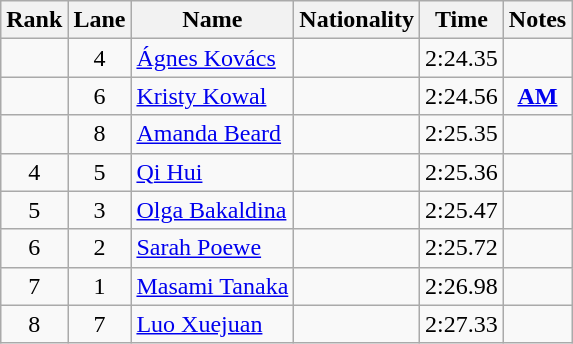<table class="wikitable sortable" style="text-align:center">
<tr>
<th>Rank</th>
<th>Lane</th>
<th>Name</th>
<th>Nationality</th>
<th>Time</th>
<th>Notes</th>
</tr>
<tr>
<td></td>
<td>4</td>
<td align=left><a href='#'>Ágnes Kovács</a></td>
<td align=left></td>
<td>2:24.35</td>
<td></td>
</tr>
<tr>
<td></td>
<td>6</td>
<td align=left><a href='#'>Kristy Kowal</a></td>
<td align=left></td>
<td>2:24.56</td>
<td><strong><a href='#'>AM</a></strong></td>
</tr>
<tr>
<td></td>
<td>8</td>
<td align=left><a href='#'>Amanda Beard</a></td>
<td align=left></td>
<td>2:25.35</td>
<td></td>
</tr>
<tr>
<td>4</td>
<td>5</td>
<td align=left><a href='#'>Qi Hui</a></td>
<td align=left></td>
<td>2:25.36</td>
<td></td>
</tr>
<tr>
<td>5</td>
<td>3</td>
<td align=left><a href='#'>Olga Bakaldina</a></td>
<td align=left></td>
<td>2:25.47</td>
<td></td>
</tr>
<tr>
<td>6</td>
<td>2</td>
<td align=left><a href='#'>Sarah Poewe</a></td>
<td align=left></td>
<td>2:25.72</td>
<td></td>
</tr>
<tr>
<td>7</td>
<td>1</td>
<td align=left><a href='#'>Masami Tanaka</a></td>
<td align=left></td>
<td>2:26.98</td>
<td></td>
</tr>
<tr>
<td>8</td>
<td>7</td>
<td align=left><a href='#'>Luo Xuejuan</a></td>
<td align=left></td>
<td>2:27.33</td>
<td></td>
</tr>
</table>
